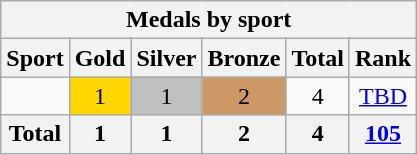<table class="wikitable" style="font-size:100%;">
<tr style="background:#efefef;">
<th colspan=7><strong>Medals by sport</strong></th>
</tr>
<tr align=center>
<th><strong>Sport</strong></th>
<th> Gold</th>
<th> Silver</th>
<th> Bronze</th>
<th><strong>Total</strong></th>
<th><strong>Rank</strong></th>
</tr>
<tr align=center>
<td></td>
<td style="background: gold;">1</td>
<td style="background: silver;">1</td>
<td style="background:#c96;">2</td>
<td>4</td>
<td><a href='#'>TBD</a></td>
</tr>
<tr align="center">
<th>Total</th>
<th>1</th>
<th>1</th>
<th>2</th>
<th>4</th>
<th><a href='#'>105</a></th>
</tr>
</table>
